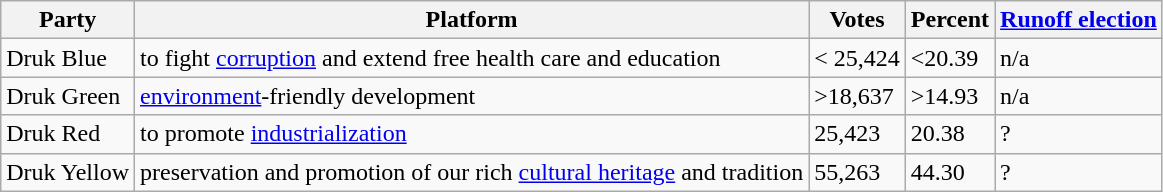<table class=wikitable style="text-align:left border=">
<tr>
<th>Party</th>
<th>Platform</th>
<th>Votes</th>
<th>Percent</th>
<th><a href='#'>Runoff election</a></th>
</tr>
<tr>
<td>Druk Blue</td>
<td>to fight <a href='#'>corruption</a> and extend free health care and education</td>
<td>< 25,424</td>
<td><20.39</td>
<td>n/a</td>
</tr>
<tr>
<td>Druk Green</td>
<td><a href='#'>environment</a>-friendly development</td>
<td>>18,637</td>
<td>>14.93</td>
<td>n/a</td>
</tr>
<tr>
<td>Druk Red</td>
<td>to promote <a href='#'>industrialization</a></td>
<td>25,423</td>
<td>20.38</td>
<td>?</td>
</tr>
<tr>
<td>Druk Yellow</td>
<td>preservation and promotion of our rich <a href='#'>cultural heritage</a> and tradition</td>
<td>55,263</td>
<td>44.30</td>
<td>?</td>
</tr>
</table>
